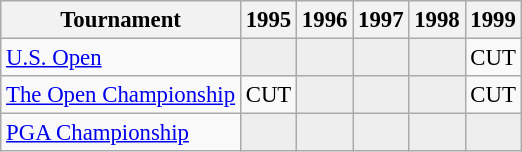<table class="wikitable" style="font-size:95%;text-align:center;">
<tr>
<th>Tournament</th>
<th>1995</th>
<th>1996</th>
<th>1997</th>
<th>1998</th>
<th>1999</th>
</tr>
<tr>
<td align=left><a href='#'>U.S. Open</a></td>
<td style="background:#eeeeee;"></td>
<td style="background:#eeeeee;"></td>
<td style="background:#eeeeee;"></td>
<td style="background:#eeeeee;"></td>
<td>CUT</td>
</tr>
<tr>
<td align=left><a href='#'>The Open Championship</a></td>
<td>CUT</td>
<td style="background:#eeeeee;"></td>
<td style="background:#eeeeee;"></td>
<td style="background:#eeeeee;"></td>
<td>CUT</td>
</tr>
<tr>
<td align=left><a href='#'>PGA Championship</a></td>
<td style="background:#eeeeee;"></td>
<td style="background:#eeeeee;"></td>
<td style="background:#eeeeee;"></td>
<td style="background:#eeeeee;"></td>
<td style="background:#eeeeee;"></td>
</tr>
</table>
